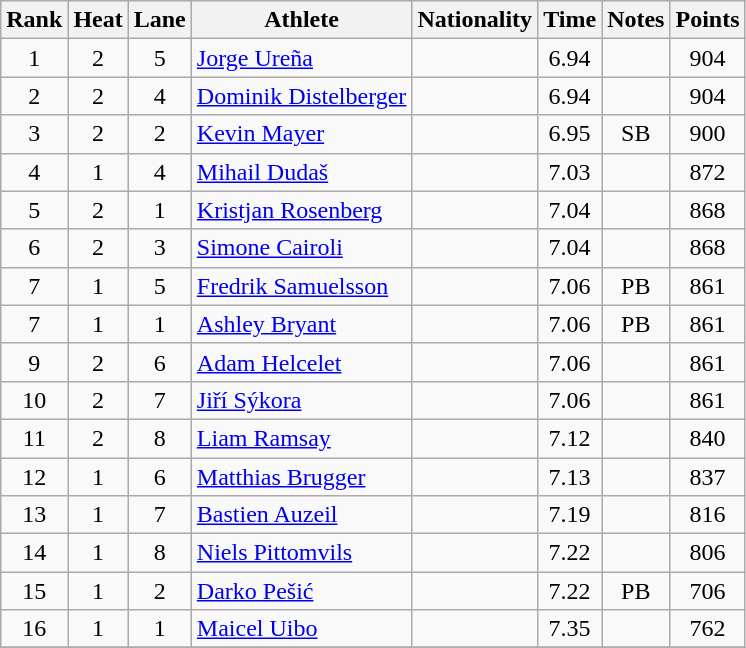<table class="wikitable sortable" style="text-align:center">
<tr>
<th>Rank</th>
<th>Heat</th>
<th>Lane</th>
<th>Athlete</th>
<th>Nationality</th>
<th>Time</th>
<th>Notes</th>
<th>Points</th>
</tr>
<tr>
<td>1</td>
<td>2</td>
<td>5</td>
<td align=left><a href='#'>Jorge Ureña</a></td>
<td align=left></td>
<td>6.94</td>
<td></td>
<td>904</td>
</tr>
<tr>
<td>2</td>
<td>2</td>
<td>4</td>
<td align=left><a href='#'>Dominik Distelberger</a></td>
<td align=left></td>
<td>6.94</td>
<td></td>
<td>904</td>
</tr>
<tr>
<td>3</td>
<td>2</td>
<td>2</td>
<td align=left><a href='#'>Kevin Mayer</a></td>
<td align=left></td>
<td>6.95</td>
<td>SB</td>
<td>900</td>
</tr>
<tr>
<td>4</td>
<td>1</td>
<td>4</td>
<td align=left><a href='#'>Mihail Dudaš</a></td>
<td align=left></td>
<td>7.03</td>
<td></td>
<td>872</td>
</tr>
<tr>
<td>5</td>
<td>2</td>
<td>1</td>
<td align=left><a href='#'>Kristjan Rosenberg</a></td>
<td align=left></td>
<td>7.04</td>
<td></td>
<td>868</td>
</tr>
<tr>
<td>6</td>
<td>2</td>
<td>3</td>
<td align=left><a href='#'>Simone Cairoli</a></td>
<td align=left></td>
<td>7.04</td>
<td></td>
<td>868</td>
</tr>
<tr>
<td>7</td>
<td>1</td>
<td>5</td>
<td align=left><a href='#'>Fredrik Samuelsson</a></td>
<td align=left></td>
<td>7.06</td>
<td>PB</td>
<td>861</td>
</tr>
<tr>
<td>7</td>
<td>1</td>
<td>1</td>
<td align=left><a href='#'>Ashley Bryant</a></td>
<td align=left></td>
<td>7.06</td>
<td>PB</td>
<td>861</td>
</tr>
<tr>
<td>9</td>
<td>2</td>
<td>6</td>
<td align=left><a href='#'>Adam Helcelet</a></td>
<td align=left></td>
<td>7.06</td>
<td></td>
<td>861</td>
</tr>
<tr>
<td>10</td>
<td>2</td>
<td>7</td>
<td align=left><a href='#'>Jiří Sýkora</a></td>
<td align=left></td>
<td>7.06</td>
<td></td>
<td>861</td>
</tr>
<tr>
<td>11</td>
<td>2</td>
<td>8</td>
<td align=left><a href='#'>Liam Ramsay</a></td>
<td align=left></td>
<td>7.12</td>
<td></td>
<td>840</td>
</tr>
<tr>
<td>12</td>
<td>1</td>
<td>6</td>
<td align=left><a href='#'>Matthias Brugger</a></td>
<td align=left></td>
<td>7.13</td>
<td></td>
<td>837</td>
</tr>
<tr>
<td>13</td>
<td>1</td>
<td>7</td>
<td align=left><a href='#'>Bastien Auzeil</a></td>
<td align=left></td>
<td>7.19</td>
<td></td>
<td>816</td>
</tr>
<tr>
<td>14</td>
<td>1</td>
<td>8</td>
<td align=left><a href='#'>Niels Pittomvils</a></td>
<td align=left></td>
<td>7.22</td>
<td></td>
<td>806</td>
</tr>
<tr>
<td>15</td>
<td>1</td>
<td>2</td>
<td align=left><a href='#'>Darko Pešić</a></td>
<td align=left></td>
<td>7.22</td>
<td>PB</td>
<td>706</td>
</tr>
<tr>
<td>16</td>
<td>1</td>
<td>1</td>
<td align=left><a href='#'>Maicel Uibo</a></td>
<td align=left></td>
<td>7.35</td>
<td></td>
<td>762</td>
</tr>
<tr>
</tr>
</table>
